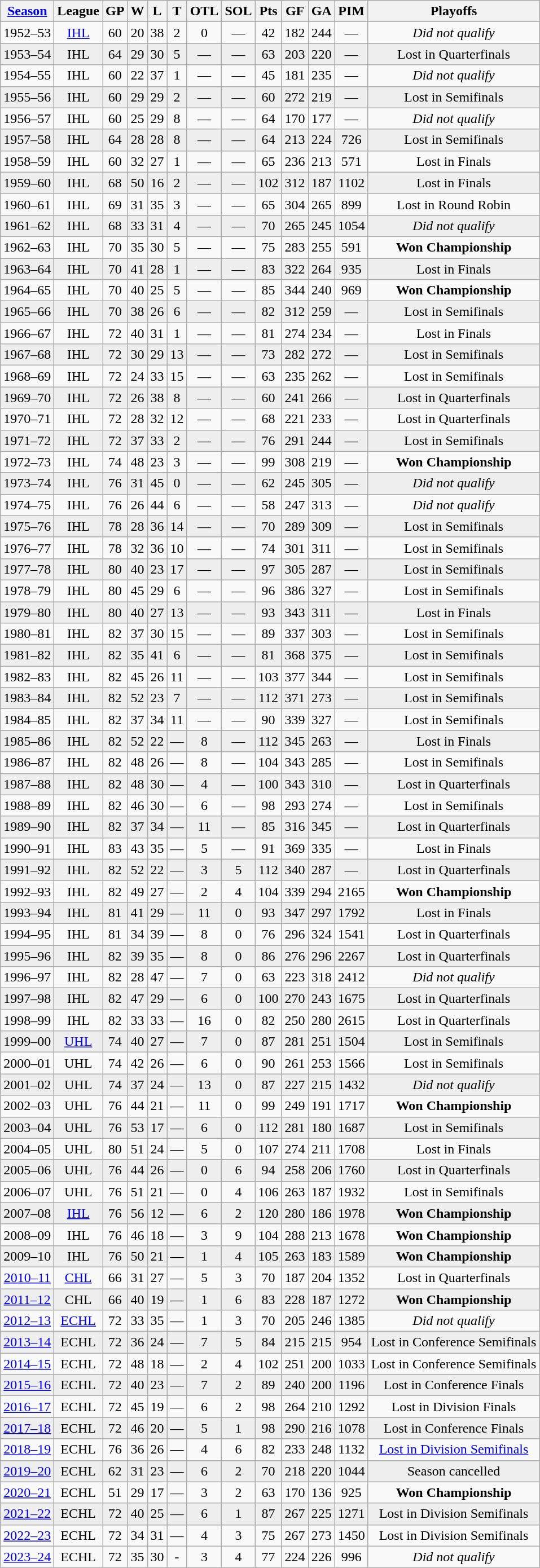<table class="wikitable" style="text-align:center">
<tr>
<th><a href='#'>Season</a></th>
<th>League</th>
<th>GP</th>
<th>W</th>
<th>L</th>
<th>T</th>
<th>OTL</th>
<th>SOL</th>
<th>Pts</th>
<th>GF</th>
<th>GA</th>
<th>PIM</th>
<th>Playoffs</th>
</tr>
<tr>
<td>1952–53</td>
<td><a href='#'>IHL</a></td>
<td>60</td>
<td>20</td>
<td>38</td>
<td>2</td>
<td>0</td>
<td>—</td>
<td>42</td>
<td>182</td>
<td>244</td>
<td>—</td>
<td><em>Did not qualify</em></td>
</tr>
<tr bgcolor="#eeeeee">
<td>1953–54</td>
<td>IHL</td>
<td>64</td>
<td>29</td>
<td>30</td>
<td>5</td>
<td>—</td>
<td>—</td>
<td>63</td>
<td>203</td>
<td>220</td>
<td>—</td>
<td>Lost in Quarterfinals</td>
</tr>
<tr>
<td>1954–55</td>
<td>IHL</td>
<td>60</td>
<td>22</td>
<td>37</td>
<td>1</td>
<td>—</td>
<td>—</td>
<td>45</td>
<td>181</td>
<td>235</td>
<td>—</td>
<td><em>Did not qualify</em></td>
</tr>
<tr bgcolor="#eeeeee">
<td>1955–56</td>
<td>IHL</td>
<td>60</td>
<td>29</td>
<td>29</td>
<td>2</td>
<td>—</td>
<td>—</td>
<td>60</td>
<td>272</td>
<td>219</td>
<td>—</td>
<td>Lost in Semifinals</td>
</tr>
<tr>
<td>1956–57</td>
<td>IHL</td>
<td>60</td>
<td>25</td>
<td>29</td>
<td>8</td>
<td>—</td>
<td>—</td>
<td>64</td>
<td>170</td>
<td>177</td>
<td>—</td>
<td><em>Did not qualify</em></td>
</tr>
<tr bgcolor="#eeeeee">
<td>1957–58</td>
<td>IHL</td>
<td>64</td>
<td>28</td>
<td>28</td>
<td>8</td>
<td>—</td>
<td>—</td>
<td>64</td>
<td>213</td>
<td>224</td>
<td>726</td>
<td>Lost in Semifinals</td>
</tr>
<tr>
<td>1958–59</td>
<td>IHL</td>
<td>60</td>
<td>32</td>
<td>27</td>
<td>1</td>
<td>—</td>
<td>—</td>
<td>65</td>
<td>236</td>
<td>213</td>
<td>571</td>
<td>Lost in Finals</td>
</tr>
<tr bgcolor="#eeeeee">
<td>1959–60</td>
<td>IHL</td>
<td>68</td>
<td>50</td>
<td>16</td>
<td>2</td>
<td>—</td>
<td>—</td>
<td>102</td>
<td>312</td>
<td>187</td>
<td>1102</td>
<td>Lost in Finals</td>
</tr>
<tr>
<td>1960–61</td>
<td>IHL</td>
<td>69</td>
<td>31</td>
<td>35</td>
<td>3</td>
<td>—</td>
<td>—</td>
<td>65</td>
<td>304</td>
<td>265</td>
<td>899</td>
<td>Lost in Round Robin</td>
</tr>
<tr bgcolor="#eeeeee">
<td>1961–62</td>
<td>IHL</td>
<td>68</td>
<td>33</td>
<td>31</td>
<td>4</td>
<td>—</td>
<td>—</td>
<td>70</td>
<td>265</td>
<td>245</td>
<td>1054</td>
<td><em>Did not qualify</em></td>
</tr>
<tr>
<td>1962–63</td>
<td>IHL</td>
<td>70</td>
<td>35</td>
<td>30</td>
<td>5</td>
<td>—</td>
<td>—</td>
<td>75</td>
<td>283</td>
<td>255</td>
<td>591</td>
<td><strong>Won Championship</strong></td>
</tr>
<tr bgcolor="#eeeeee">
<td>1963–64</td>
<td>IHL</td>
<td>70</td>
<td>41</td>
<td>28</td>
<td>1</td>
<td>—</td>
<td>—</td>
<td>83</td>
<td>322</td>
<td>264</td>
<td>935</td>
<td>Lost in Finals</td>
</tr>
<tr>
<td>1964–65</td>
<td>IHL</td>
<td>70</td>
<td>40</td>
<td>25</td>
<td>5</td>
<td>—</td>
<td>—</td>
<td>85</td>
<td>344</td>
<td>240</td>
<td>969</td>
<td><strong>Won Championship</strong></td>
</tr>
<tr bgcolor="#eeeeee">
<td>1965–66</td>
<td>IHL</td>
<td>70</td>
<td>38</td>
<td>26</td>
<td>6</td>
<td>—</td>
<td>—</td>
<td>82</td>
<td>312</td>
<td>259</td>
<td>—</td>
<td>Lost in Semifinals</td>
</tr>
<tr>
<td>1966–67</td>
<td>IHL</td>
<td>72</td>
<td>40</td>
<td>31</td>
<td>1</td>
<td>—</td>
<td>—</td>
<td>81</td>
<td>274</td>
<td>234</td>
<td>—</td>
<td>Lost in Finals</td>
</tr>
<tr bgcolor="#eeeeee">
<td>1967–68</td>
<td>IHL</td>
<td>72</td>
<td>30</td>
<td>29</td>
<td>13</td>
<td>—</td>
<td>—</td>
<td>73</td>
<td>282</td>
<td>272</td>
<td>—</td>
<td>Lost in Semifinals</td>
</tr>
<tr>
<td>1968–69</td>
<td>IHL</td>
<td>72</td>
<td>24</td>
<td>33</td>
<td>15</td>
<td>—</td>
<td>—</td>
<td>63</td>
<td>235</td>
<td>262</td>
<td>—</td>
<td>Lost in Semifinals</td>
</tr>
<tr bgcolor="#eeeeee">
<td>1969–70</td>
<td>IHL</td>
<td>72</td>
<td>26</td>
<td>38</td>
<td>8</td>
<td>—</td>
<td>—</td>
<td>60</td>
<td>241</td>
<td>266</td>
<td>—</td>
<td>Lost in Quarterfinals</td>
</tr>
<tr>
<td>1970–71</td>
<td>IHL</td>
<td>72</td>
<td>28</td>
<td>32</td>
<td>12</td>
<td>—</td>
<td>—</td>
<td>68</td>
<td>221</td>
<td>233</td>
<td>—</td>
<td>Lost in Quarterfinals</td>
</tr>
<tr bgcolor="#eeeeee">
<td>1971–72</td>
<td>IHL</td>
<td>72</td>
<td>37</td>
<td>33</td>
<td>2</td>
<td>—</td>
<td>—</td>
<td>76</td>
<td>291</td>
<td>244</td>
<td>—</td>
<td>Lost in Semifinals</td>
</tr>
<tr>
<td>1972–73</td>
<td>IHL</td>
<td>74</td>
<td>48</td>
<td>23</td>
<td>3</td>
<td>—</td>
<td>—</td>
<td>99</td>
<td>308</td>
<td>219</td>
<td>—</td>
<td><strong>Won Championship</strong></td>
</tr>
<tr bgcolor="#eeeeee">
<td>1973–74</td>
<td>IHL</td>
<td>76</td>
<td>31</td>
<td>45</td>
<td>0</td>
<td>—</td>
<td>—</td>
<td>62</td>
<td>245</td>
<td>305</td>
<td>—</td>
<td><em>Did not qualify</em></td>
</tr>
<tr>
<td>1974–75</td>
<td>IHL</td>
<td>76</td>
<td>26</td>
<td>44</td>
<td>6</td>
<td>—</td>
<td>—</td>
<td>58</td>
<td>247</td>
<td>313</td>
<td>—</td>
<td><em>Did not qualify</em></td>
</tr>
<tr bgcolor="#eeeeee">
<td>1975–76</td>
<td>IHL</td>
<td>78</td>
<td>28</td>
<td>36</td>
<td>14</td>
<td>—</td>
<td>—</td>
<td>70</td>
<td>289</td>
<td>309</td>
<td>—</td>
<td>Lost in Semifinals</td>
</tr>
<tr>
<td>1976–77</td>
<td>IHL</td>
<td>78</td>
<td>32</td>
<td>36</td>
<td>10</td>
<td>—</td>
<td>—</td>
<td>74</td>
<td>301</td>
<td>311</td>
<td>—</td>
<td>Lost in Semifinals</td>
</tr>
<tr bgcolor="#eeeeee">
<td>1977–78</td>
<td>IHL</td>
<td>80</td>
<td>40</td>
<td>23</td>
<td>17</td>
<td>—</td>
<td>—</td>
<td>97</td>
<td>305</td>
<td>287</td>
<td>—</td>
<td>Lost in Semifinals</td>
</tr>
<tr>
<td>1978–79</td>
<td>IHL</td>
<td>80</td>
<td>45</td>
<td>29</td>
<td>6</td>
<td>—</td>
<td>—</td>
<td>96</td>
<td>386</td>
<td>327</td>
<td>—</td>
<td>Lost in Semifinals</td>
</tr>
<tr bgcolor="#eeeeee">
<td>1979–80</td>
<td>IHL</td>
<td>80</td>
<td>40</td>
<td>27</td>
<td>13</td>
<td>—</td>
<td>—</td>
<td>93</td>
<td>343</td>
<td>311</td>
<td>—</td>
<td>Lost in Finals</td>
</tr>
<tr>
<td>1980–81</td>
<td>IHL</td>
<td>82</td>
<td>37</td>
<td>30</td>
<td>15</td>
<td>—</td>
<td>—</td>
<td>89</td>
<td>337</td>
<td>303</td>
<td>—</td>
<td>Lost in Semifinals</td>
</tr>
<tr bgcolor="#eeeeee">
<td>1981–82</td>
<td>IHL</td>
<td>82</td>
<td>35</td>
<td>41</td>
<td>6</td>
<td>—</td>
<td>—</td>
<td>81</td>
<td>368</td>
<td>375</td>
<td>—</td>
<td>Lost in Semifinals</td>
</tr>
<tr>
<td>1982–83</td>
<td>IHL</td>
<td>82</td>
<td>45</td>
<td>26</td>
<td>11</td>
<td>—</td>
<td>—</td>
<td>103</td>
<td>377</td>
<td>344</td>
<td>—</td>
<td>Lost in Semifinals</td>
</tr>
<tr bgcolor="#eeeeee">
<td>1983–84</td>
<td>IHL</td>
<td>82</td>
<td>52</td>
<td>23</td>
<td>7</td>
<td>—</td>
<td>—</td>
<td>112</td>
<td>371</td>
<td>273</td>
<td>—</td>
<td>Lost in Semifinals</td>
</tr>
<tr>
<td>1984–85</td>
<td>IHL</td>
<td>82</td>
<td>37</td>
<td>34</td>
<td>11</td>
<td>—</td>
<td>—</td>
<td>90</td>
<td>339</td>
<td>327</td>
<td>—</td>
<td>Lost in Semifinals</td>
</tr>
<tr bgcolor="#eeeeee">
<td>1985–86</td>
<td>IHL</td>
<td>82</td>
<td>52</td>
<td>22</td>
<td>—</td>
<td>8</td>
<td>—</td>
<td>112</td>
<td>345</td>
<td>263</td>
<td>—</td>
<td>Lost in Finals</td>
</tr>
<tr>
<td>1986–87</td>
<td>IHL</td>
<td>82</td>
<td>48</td>
<td>26</td>
<td>—</td>
<td>8</td>
<td>—</td>
<td>104</td>
<td>343</td>
<td>285</td>
<td>—</td>
<td>Lost in Semifinals</td>
</tr>
<tr bgcolor="#eeeeee">
<td>1987–88</td>
<td>IHL</td>
<td>82</td>
<td>48</td>
<td>30</td>
<td>—</td>
<td>4</td>
<td>—</td>
<td>100</td>
<td>343</td>
<td>310</td>
<td>—</td>
<td>Lost in Quarterfinals</td>
</tr>
<tr>
<td>1988–89</td>
<td>IHL</td>
<td>82</td>
<td>46</td>
<td>30</td>
<td>—</td>
<td>6</td>
<td>—</td>
<td>98</td>
<td>293</td>
<td>274</td>
<td>—</td>
<td>Lost in Semifinals</td>
</tr>
<tr bgcolor="#eeeeee">
<td>1989–90</td>
<td>IHL</td>
<td>82</td>
<td>37</td>
<td>34</td>
<td>—</td>
<td>11</td>
<td>—</td>
<td>85</td>
<td>316</td>
<td>345</td>
<td>—</td>
<td>Lost in Quarterfinals</td>
</tr>
<tr>
<td>1990–91</td>
<td>IHL</td>
<td>83</td>
<td>43</td>
<td>35</td>
<td>—</td>
<td>5</td>
<td>—</td>
<td>91</td>
<td>369</td>
<td>335</td>
<td>—</td>
<td>Lost in Finals</td>
</tr>
<tr bgcolor="#eeeeee">
<td>1991–92</td>
<td>IHL</td>
<td>82</td>
<td>52</td>
<td>22</td>
<td>—</td>
<td>3</td>
<td>5</td>
<td>112</td>
<td>340</td>
<td>287</td>
<td>—</td>
<td>Lost in Quarterfinals</td>
</tr>
<tr>
<td>1992–93</td>
<td>IHL</td>
<td>82</td>
<td>49</td>
<td>27</td>
<td>—</td>
<td>2</td>
<td>4</td>
<td>104</td>
<td>339</td>
<td>294</td>
<td>2165</td>
<td><strong>Won Championship</strong></td>
</tr>
<tr bgcolor="#eeeeee">
<td>1993–94</td>
<td>IHL</td>
<td>81</td>
<td>41</td>
<td>29</td>
<td>—</td>
<td>11</td>
<td>0</td>
<td>93</td>
<td>347</td>
<td>297</td>
<td>1792</td>
<td>Lost in Finals</td>
</tr>
<tr>
<td>1994–95</td>
<td>IHL</td>
<td>81</td>
<td>34</td>
<td>39</td>
<td>—</td>
<td>8</td>
<td>0</td>
<td>76</td>
<td>296</td>
<td>324</td>
<td>1541</td>
<td>Lost in Quarterfinals</td>
</tr>
<tr bgcolor="#eeeeee">
<td>1995–96</td>
<td>IHL</td>
<td>82</td>
<td>39</td>
<td>35</td>
<td>—</td>
<td>8</td>
<td>0</td>
<td>86</td>
<td>276</td>
<td>296</td>
<td>2267</td>
<td>Lost in Quarterfinals</td>
</tr>
<tr>
<td>1996–97</td>
<td>IHL</td>
<td>82</td>
<td>28</td>
<td>47</td>
<td>—</td>
<td>7</td>
<td>0</td>
<td>63</td>
<td>223</td>
<td>318</td>
<td>2412</td>
<td><em>Did not qualify</em></td>
</tr>
<tr bgcolor="#eeeeee">
<td>1997–98</td>
<td>IHL</td>
<td>82</td>
<td>47</td>
<td>29</td>
<td>—</td>
<td>6</td>
<td>0</td>
<td>100</td>
<td>270</td>
<td>243</td>
<td>1675</td>
<td>Lost in Quarterfinals</td>
</tr>
<tr>
<td>1998–99</td>
<td>IHL</td>
<td>82</td>
<td>33</td>
<td>33</td>
<td>—</td>
<td>16</td>
<td>0</td>
<td>82</td>
<td>250</td>
<td>280</td>
<td>2615</td>
<td>Lost in Quarterfinals</td>
</tr>
<tr bgcolor="#eeeeee">
<td>1999–00</td>
<td><a href='#'>UHL</a></td>
<td>74</td>
<td>40</td>
<td>27</td>
<td>—</td>
<td>7</td>
<td>0</td>
<td>87</td>
<td>281</td>
<td>251</td>
<td>1504</td>
<td>Lost in Semifinals</td>
</tr>
<tr>
<td>2000–01</td>
<td>UHL</td>
<td>74</td>
<td>42</td>
<td>26</td>
<td>—</td>
<td>6</td>
<td>0</td>
<td>90</td>
<td>261</td>
<td>253</td>
<td>1566</td>
<td>Lost in Semifinals</td>
</tr>
<tr bgcolor="#eeeeee">
<td>2001–02</td>
<td>UHL</td>
<td>74</td>
<td>37</td>
<td>24</td>
<td>—</td>
<td>13</td>
<td>0</td>
<td>87</td>
<td>227</td>
<td>215</td>
<td>1432</td>
<td><em>Did not qualify</em></td>
</tr>
<tr>
<td>2002–03</td>
<td>UHL</td>
<td>76</td>
<td>44</td>
<td>21</td>
<td>—</td>
<td>11</td>
<td>0</td>
<td>99</td>
<td>249</td>
<td>191</td>
<td>1717</td>
<td><strong>Won Championship</strong></td>
</tr>
<tr bgcolor="#eeeeee">
<td>2003–04</td>
<td>UHL</td>
<td>76</td>
<td>53</td>
<td>17</td>
<td>—</td>
<td>6</td>
<td>0</td>
<td>112</td>
<td>281</td>
<td>180</td>
<td>1687</td>
<td>Lost in Semifinals</td>
</tr>
<tr>
<td>2004–05</td>
<td>UHL</td>
<td>80</td>
<td>51</td>
<td>24</td>
<td>—</td>
<td>5</td>
<td>0</td>
<td>107</td>
<td>274</td>
<td>211</td>
<td>1708</td>
<td>Lost in Finals</td>
</tr>
<tr bgcolor="#eeeeee">
<td>2005–06</td>
<td>UHL</td>
<td>76</td>
<td>44</td>
<td>26</td>
<td>—</td>
<td>0</td>
<td>6</td>
<td>94</td>
<td>258</td>
<td>206</td>
<td>1760</td>
<td>Lost in Quarterfinals</td>
</tr>
<tr>
<td>2006–07</td>
<td>UHL</td>
<td>76</td>
<td>51</td>
<td>21</td>
<td>—</td>
<td>0</td>
<td>4</td>
<td>106</td>
<td>263</td>
<td>187</td>
<td>1932</td>
<td>Lost in Semifinals</td>
</tr>
<tr bgcolor="#eeeeee">
<td>2007–08</td>
<td><a href='#'>IHL</a></td>
<td>76</td>
<td>56</td>
<td>12</td>
<td>—</td>
<td>6</td>
<td>2</td>
<td>120</td>
<td>280</td>
<td>186</td>
<td>1978</td>
<td><strong>Won Championship</strong></td>
</tr>
<tr>
<td>2008–09</td>
<td>IHL</td>
<td>76</td>
<td>46</td>
<td>18</td>
<td>—</td>
<td>3</td>
<td>9</td>
<td>104</td>
<td>288</td>
<td>213</td>
<td>1678</td>
<td><strong>Won Championship</strong></td>
</tr>
<tr bgcolor="#eeeeee">
<td>2009–10</td>
<td>IHL</td>
<td>76</td>
<td>50</td>
<td>21</td>
<td>—</td>
<td>1</td>
<td>4</td>
<td>105</td>
<td>263</td>
<td>183</td>
<td>1589</td>
<td><strong>Won Championship</strong></td>
</tr>
<tr>
<td><a href='#'>2010–11</a></td>
<td><a href='#'>CHL</a></td>
<td>66</td>
<td>31</td>
<td>27</td>
<td>—</td>
<td>5</td>
<td>3</td>
<td>70</td>
<td>187</td>
<td>204</td>
<td>1352</td>
<td>Lost in Quarterfinals</td>
</tr>
<tr bgcolor="#eeeeee">
<td><a href='#'>2011–12</a></td>
<td>CHL</td>
<td>66</td>
<td>40</td>
<td>19</td>
<td>—</td>
<td>1</td>
<td>6</td>
<td>83</td>
<td>228</td>
<td>187</td>
<td>1272</td>
<td><strong>Won Championship</strong></td>
</tr>
<tr>
<td><a href='#'>2012–13</a></td>
<td><a href='#'>ECHL</a></td>
<td>72</td>
<td>33</td>
<td>35</td>
<td>—</td>
<td>1</td>
<td>3</td>
<td>70</td>
<td>205</td>
<td>246</td>
<td>1385</td>
<td><em>Did not qualify</em></td>
</tr>
<tr bgcolor="#eeeeee">
<td><a href='#'>2013–14</a></td>
<td>ECHL</td>
<td>72</td>
<td>36</td>
<td>24</td>
<td>—</td>
<td>7</td>
<td>5</td>
<td>84</td>
<td>215</td>
<td>215</td>
<td>954</td>
<td>Lost in Conference Semifinals</td>
</tr>
<tr>
<td><a href='#'>2014–15</a></td>
<td>ECHL</td>
<td>72</td>
<td>48</td>
<td>18</td>
<td>—</td>
<td>2</td>
<td>4</td>
<td>102</td>
<td>251</td>
<td>200</td>
<td>1033</td>
<td>Lost in Conference Semifinals</td>
</tr>
<tr bgcolor="#eeeeee">
<td><a href='#'>2015–16</a></td>
<td>ECHL</td>
<td>72</td>
<td>40</td>
<td>23</td>
<td>—</td>
<td>7</td>
<td>2</td>
<td>89</td>
<td>240</td>
<td>200</td>
<td>1196</td>
<td>Lost in Conference Finals</td>
</tr>
<tr>
<td><a href='#'>2016–17</a></td>
<td>ECHL</td>
<td>72</td>
<td>45</td>
<td>19</td>
<td>—</td>
<td>6</td>
<td>2</td>
<td>98</td>
<td>264</td>
<td>210</td>
<td>1292</td>
<td>Lost in Division Finals</td>
</tr>
<tr bgcolor="#eeeeee">
<td><a href='#'>2017–18</a></td>
<td>ECHL</td>
<td>72</td>
<td>46</td>
<td>20</td>
<td>—</td>
<td>5</td>
<td>1</td>
<td>98</td>
<td>290</td>
<td>216</td>
<td>1078</td>
<td>Lost in Conference Finals</td>
</tr>
<tr>
<td><a href='#'>2018–19</a></td>
<td>ECHL</td>
<td>76</td>
<td>36</td>
<td>26</td>
<td>—</td>
<td>4</td>
<td>6</td>
<td>82</td>
<td>233</td>
<td>248</td>
<td>1132</td>
<td><a href='#'>Lost in Division Semifinals</a></td>
</tr>
<tr bgcolor="#eeeeee">
<td><a href='#'>2019–20</a></td>
<td>ECHL</td>
<td>62</td>
<td>31</td>
<td>23</td>
<td>—</td>
<td>6</td>
<td>2</td>
<td>70</td>
<td>218</td>
<td>220</td>
<td>1044</td>
<td>Season cancelled</td>
</tr>
<tr>
<td><a href='#'>2020–21</a></td>
<td>ECHL</td>
<td>51</td>
<td>29</td>
<td>17</td>
<td>—</td>
<td>3</td>
<td>2</td>
<td>63</td>
<td>170</td>
<td>136</td>
<td>925</td>
<td><strong>Won Championship</strong></td>
</tr>
<tr bgcolor="#eeeeee">
<td><a href='#'>2021–22</a></td>
<td>ECHL</td>
<td>72</td>
<td>40</td>
<td>25</td>
<td>—</td>
<td>6</td>
<td>1</td>
<td>87</td>
<td>267</td>
<td>225</td>
<td>1271</td>
<td>Lost in Division Semifinals</td>
</tr>
<tr>
<td><a href='#'>2022–23</a></td>
<td>ECHL</td>
<td>72</td>
<td>34</td>
<td>31</td>
<td>—</td>
<td>4</td>
<td>3</td>
<td>75</td>
<td>267</td>
<td>273</td>
<td>1450</td>
<td>Lost in Division Semifinals</td>
</tr>
<tr>
<td><a href='#'>2023–24</a></td>
<td>ECHL</td>
<td>72</td>
<td>35</td>
<td>30</td>
<td>-</td>
<td>3</td>
<td>4</td>
<td>77</td>
<td>224</td>
<td>226</td>
<td>996</td>
<td><em>Did not qualify</em></td>
</tr>
</table>
